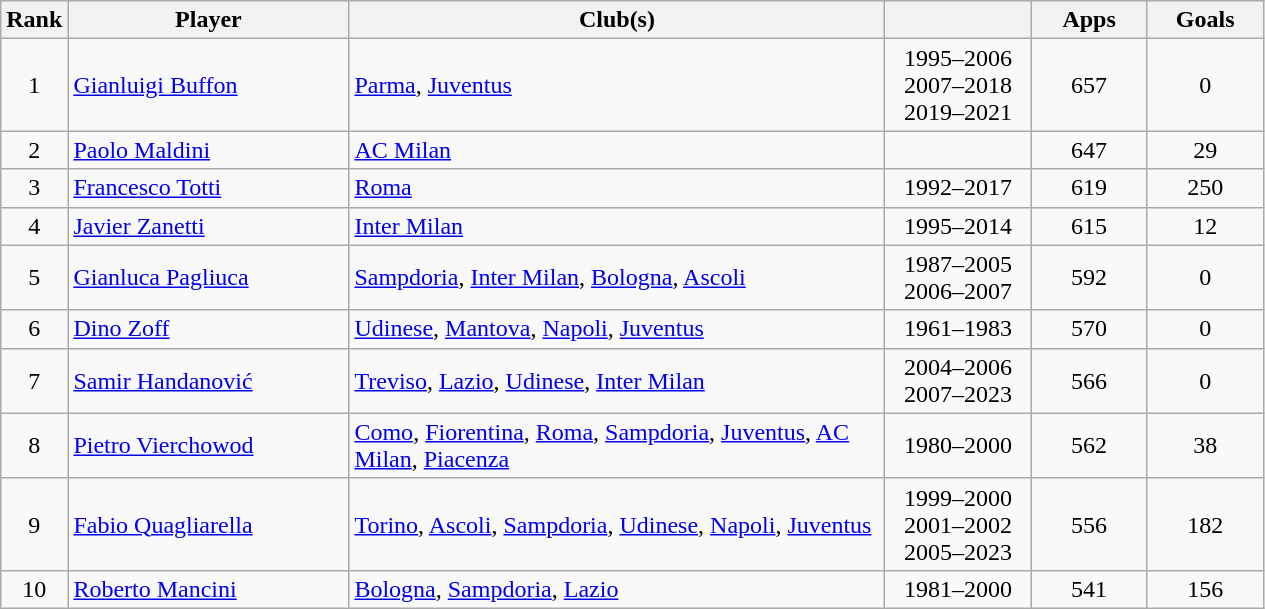<table class="wikitable sortable" style="text-align: center">
<tr>
<th width=10>Rank</th>
<th width=180>Player</th>
<th width=350>Club(s)</th>
<th width=90></th>
<th width=70>Apps</th>
<th width=70>Goals</th>
</tr>
<tr>
<td>1</td>
<td align="left"> <a href='#'>Gianluigi Buffon</a></td>
<td align="left"><a href='#'>Parma</a>, <a href='#'>Juventus</a></td>
<td>1995–2006<br>2007–2018<br>2019–2021</td>
<td>657</td>
<td>0</td>
</tr>
<tr>
<td>2</td>
<td align="left"> <a href='#'>Paolo Maldini</a></td>
<td align="left"><a href='#'>AC Milan</a></td>
<td></td>
<td>647</td>
<td>29</td>
</tr>
<tr>
<td>3</td>
<td align="left"> <a href='#'>Francesco Totti</a></td>
<td align="left"><a href='#'>Roma</a></td>
<td>1992–2017</td>
<td>619</td>
<td>250</td>
</tr>
<tr>
<td>4</td>
<td align="left"> <a href='#'>Javier Zanetti</a></td>
<td align="left"><a href='#'>Inter Milan</a></td>
<td>1995–2014</td>
<td>615</td>
<td>12</td>
</tr>
<tr>
<td>5</td>
<td align="left"> <a href='#'>Gianluca Pagliuca</a></td>
<td align="left"><a href='#'>Sampdoria</a>, <a href='#'>Inter Milan</a>, <a href='#'>Bologna</a>, <a href='#'>Ascoli</a></td>
<td>1987–2005<br>2006–2007</td>
<td>592</td>
<td>0</td>
</tr>
<tr>
<td>6</td>
<td align="left"> <a href='#'>Dino Zoff</a></td>
<td align="left"><a href='#'>Udinese</a>, <a href='#'>Mantova</a>, <a href='#'>Napoli</a>, <a href='#'>Juventus</a></td>
<td>1961–1983</td>
<td>570</td>
<td>0</td>
</tr>
<tr>
<td>7</td>
<td align="left"> <a href='#'>Samir Handanović</a></td>
<td align="left"><a href='#'>Treviso</a>, <a href='#'>Lazio</a>, <a href='#'>Udinese</a>, <a href='#'>Inter Milan</a></td>
<td>2004–2006<br>2007–2023</td>
<td>566</td>
<td>0</td>
</tr>
<tr>
<td>8</td>
<td align="left"> <a href='#'>Pietro Vierchowod</a></td>
<td align="left"><a href='#'>Como</a>, <a href='#'>Fiorentina</a>, <a href='#'>Roma</a>, <a href='#'>Sampdoria</a>, <a href='#'>Juventus</a>, <a href='#'>AC Milan</a>, <a href='#'>Piacenza</a></td>
<td>1980–2000</td>
<td>562</td>
<td>38</td>
</tr>
<tr>
<td>9</td>
<td align="left"> <a href='#'>Fabio Quagliarella</a></td>
<td align="left"><a href='#'>Torino</a>, <a href='#'>Ascoli</a>, <a href='#'>Sampdoria</a>, <a href='#'>Udinese</a>, <a href='#'>Napoli</a>, <a href='#'>Juventus</a></td>
<td>1999–2000<br>2001–2002<br>2005–2023</td>
<td>556</td>
<td>182</td>
</tr>
<tr>
<td>10</td>
<td align="left"> <a href='#'>Roberto Mancini</a></td>
<td align="left"><a href='#'>Bologna</a>, <a href='#'>Sampdoria</a>, <a href='#'>Lazio</a></td>
<td>1981–2000</td>
<td>541</td>
<td>156</td>
</tr>
</table>
